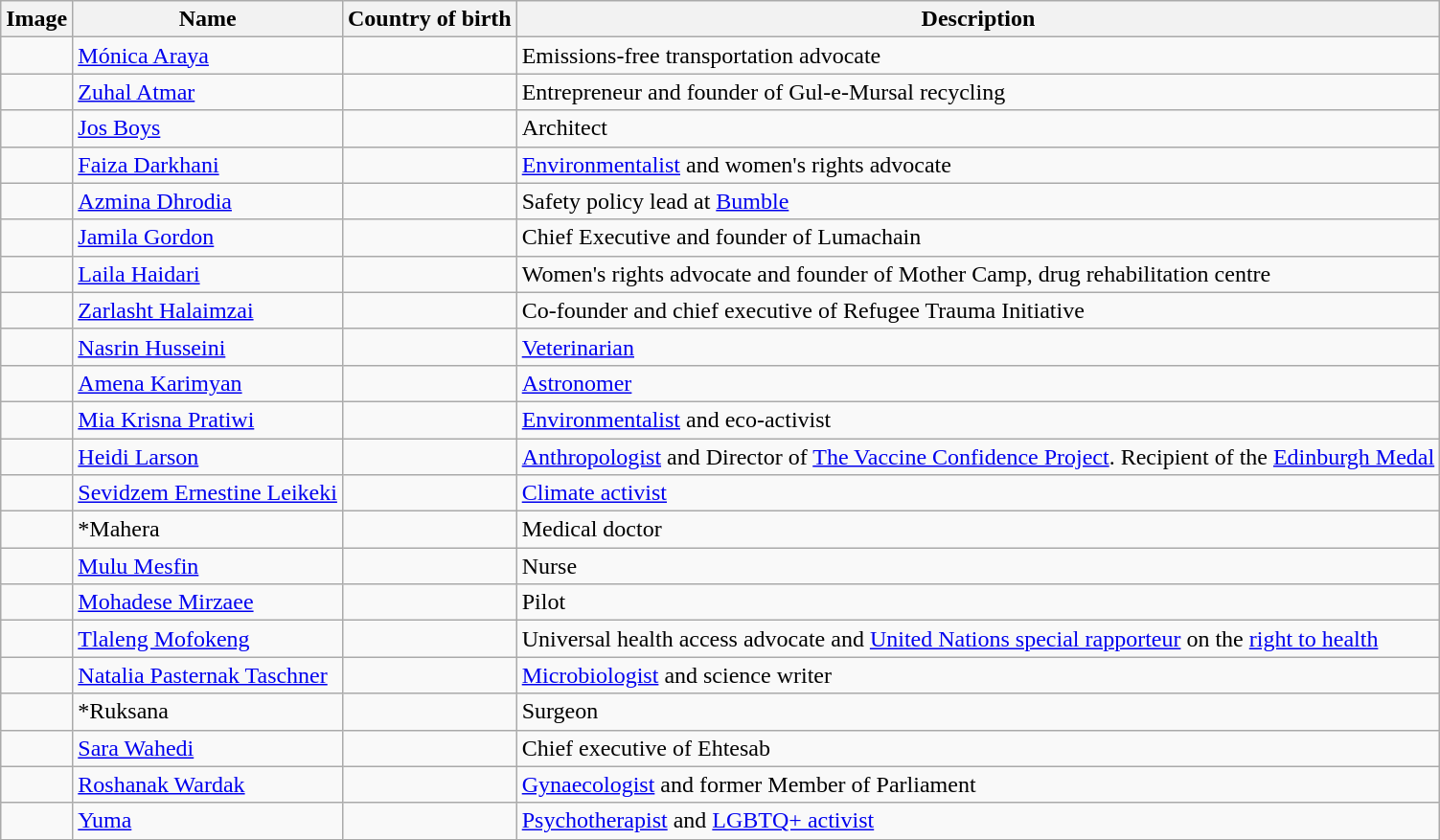<table class="wikitable sortable">
<tr>
<th>Image</th>
<th>Name</th>
<th>Country of birth</th>
<th>Description</th>
</tr>
<tr>
<td></td>
<td><a href='#'>Mónica Araya</a></td>
<td></td>
<td>Emissions-free transportation advocate</td>
</tr>
<tr>
<td></td>
<td><a href='#'>Zuhal Atmar</a></td>
<td></td>
<td>Entrepreneur and founder of Gul-e-Mursal recycling</td>
</tr>
<tr>
<td></td>
<td><a href='#'>Jos Boys</a></td>
<td></td>
<td>Architect</td>
</tr>
<tr>
<td></td>
<td><a href='#'>Faiza Darkhani</a></td>
<td></td>
<td><a href='#'>Environmentalist</a> and  women's rights advocate</td>
</tr>
<tr>
<td></td>
<td><a href='#'>Azmina Dhrodia</a></td>
<td></td>
<td>Safety policy lead at <a href='#'>Bumble</a></td>
</tr>
<tr>
<td></td>
<td><a href='#'>Jamila Gordon</a></td>
<td></td>
<td>Chief Executive and founder of Lumachain</td>
</tr>
<tr>
<td></td>
<td><a href='#'>Laila Haidari</a></td>
<td></td>
<td>Women's rights advocate and founder of Mother Camp, drug rehabilitation centre</td>
</tr>
<tr>
<td></td>
<td><a href='#'>Zarlasht Halaimzai</a></td>
<td></td>
<td>Co-founder and chief executive of Refugee Trauma Initiative</td>
</tr>
<tr>
<td></td>
<td><a href='#'>Nasrin Husseini</a></td>
<td></td>
<td><a href='#'>Veterinarian</a></td>
</tr>
<tr>
<td></td>
<td><a href='#'>Amena Karimyan</a></td>
<td></td>
<td><a href='#'>Astronomer</a></td>
</tr>
<tr>
<td></td>
<td><a href='#'>Mia Krisna Pratiwi</a></td>
<td></td>
<td><a href='#'>Environmentalist</a> and eco-activist</td>
</tr>
<tr>
<td></td>
<td><a href='#'>Heidi Larson</a></td>
<td></td>
<td><a href='#'>Anthropologist</a> and Director of <a href='#'>The Vaccine Confidence Project</a>. Recipient of the <a href='#'>Edinburgh Medal</a></td>
</tr>
<tr>
<td></td>
<td><a href='#'>Sevidzem Ernestine Leikeki</a></td>
<td></td>
<td><a href='#'>Climate activist</a></td>
</tr>
<tr>
<td></td>
<td>*Mahera</td>
<td></td>
<td>Medical doctor</td>
</tr>
<tr>
<td></td>
<td><a href='#'>Mulu Mesfin</a></td>
<td></td>
<td>Nurse</td>
</tr>
<tr>
<td></td>
<td><a href='#'>Mohadese Mirzaee</a></td>
<td></td>
<td>Pilot</td>
</tr>
<tr>
<td></td>
<td><a href='#'>Tlaleng Mofokeng</a></td>
<td></td>
<td>Universal health access advocate and <a href='#'>United Nations special rapporteur</a> on the <a href='#'>right to health</a></td>
</tr>
<tr>
<td></td>
<td><a href='#'>Natalia Pasternak Taschner</a></td>
<td></td>
<td><a href='#'>Microbiologist</a> and science writer</td>
</tr>
<tr>
<td></td>
<td>*Ruksana</td>
<td></td>
<td>Surgeon</td>
</tr>
<tr>
<td></td>
<td><a href='#'>Sara Wahedi</a></td>
<td></td>
<td>Chief executive of Ehtesab</td>
</tr>
<tr>
<td></td>
<td><a href='#'>Roshanak Wardak</a></td>
<td></td>
<td><a href='#'>Gynaecologist</a> and former Member of Parliament</td>
</tr>
<tr>
<td></td>
<td><a href='#'>Yuma</a></td>
<td></td>
<td><a href='#'>Psychotherapist</a> and <a href='#'>LGBTQ+ activist</a></td>
</tr>
</table>
